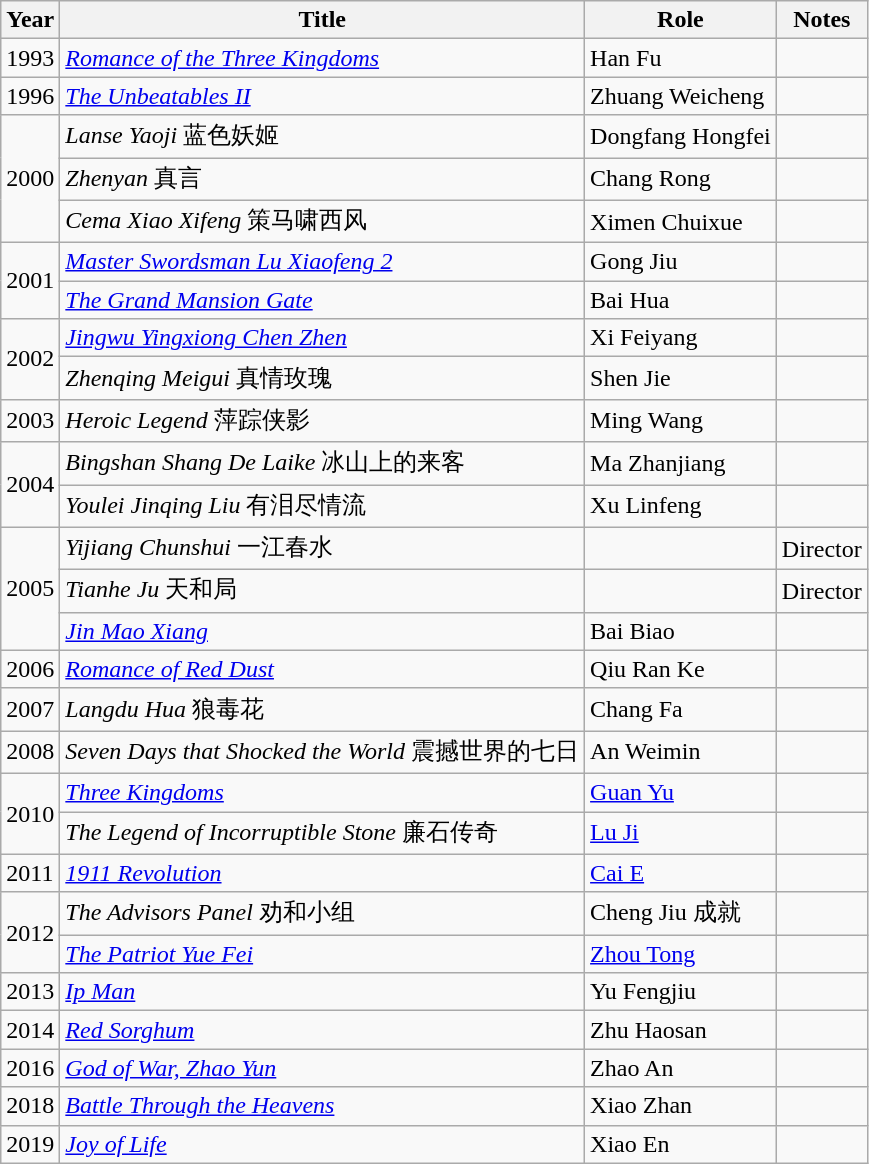<table class="wikitable sortable">
<tr>
<th>Year</th>
<th>Title</th>
<th>Role</th>
<th class="unsortable">Notes</th>
</tr>
<tr>
<td>1993</td>
<td><em><a href='#'>Romance of the Three Kingdoms</a></em></td>
<td>Han Fu</td>
<td></td>
</tr>
<tr>
<td>1996</td>
<td><em><a href='#'>The Unbeatables II</a></em></td>
<td>Zhuang Weicheng</td>
<td></td>
</tr>
<tr>
<td rowspan="3">2000</td>
<td><em>Lanse Yaoji</em> 蓝色妖姬</td>
<td>Dongfang Hongfei</td>
<td></td>
</tr>
<tr>
<td><em>Zhenyan</em> 真言</td>
<td>Chang Rong</td>
<td></td>
</tr>
<tr>
<td><em>Cema Xiao Xifeng</em> 策马啸西风</td>
<td>Ximen Chuixue</td>
<td></td>
</tr>
<tr>
<td rowspan="2">2001</td>
<td><em><a href='#'>Master Swordsman Lu Xiaofeng 2</a></em></td>
<td>Gong Jiu</td>
<td></td>
</tr>
<tr>
<td><em><a href='#'>The Grand Mansion Gate</a></em></td>
<td>Bai Hua</td>
<td></td>
</tr>
<tr>
<td rowspan="2">2002</td>
<td><em><a href='#'>Jingwu Yingxiong Chen Zhen</a></em></td>
<td>Xi Feiyang</td>
<td></td>
</tr>
<tr>
<td><em>Zhenqing Meigui</em> 真情玫瑰</td>
<td>Shen Jie</td>
<td></td>
</tr>
<tr>
<td>2003</td>
<td><em>Heroic Legend</em> 萍踪侠影</td>
<td>Ming Wang</td>
<td></td>
</tr>
<tr>
<td rowspan="2">2004</td>
<td><em>Bingshan Shang De Laike</em> 冰山上的来客</td>
<td>Ma Zhanjiang</td>
<td></td>
</tr>
<tr>
<td><em>Youlei Jinqing Liu</em> 有泪尽情流</td>
<td>Xu Linfeng</td>
<td></td>
</tr>
<tr>
<td rowspan="3">2005</td>
<td><em>Yijiang Chunshui</em> 一江春水</td>
<td></td>
<td>Director</td>
</tr>
<tr>
<td><em>Tianhe Ju</em> 天和局</td>
<td></td>
<td>Director</td>
</tr>
<tr>
<td><em><a href='#'>Jin Mao Xiang</a></em></td>
<td>Bai Biao</td>
<td></td>
</tr>
<tr>
<td>2006</td>
<td><em><a href='#'>Romance of Red Dust</a></em></td>
<td>Qiu Ran Ke</td>
<td></td>
</tr>
<tr>
<td>2007</td>
<td><em>Langdu Hua</em> 狼毒花</td>
<td>Chang Fa</td>
<td></td>
</tr>
<tr>
<td>2008</td>
<td><em>Seven Days that Shocked the World</em> 震撼世界的七日</td>
<td>An Weimin</td>
<td></td>
</tr>
<tr>
<td rowspan="2">2010</td>
<td><em><a href='#'>Three Kingdoms</a></em></td>
<td><a href='#'>Guan Yu</a></td>
<td></td>
</tr>
<tr>
<td><em>The Legend of Incorruptible Stone</em> 廉石传奇</td>
<td><a href='#'>Lu Ji</a></td>
<td></td>
</tr>
<tr>
<td>2011</td>
<td><em><a href='#'>1911 Revolution</a></em></td>
<td><a href='#'>Cai E</a></td>
<td></td>
</tr>
<tr>
<td rowspan="2">2012</td>
<td><em>The Advisors Panel</em> 劝和小组</td>
<td>Cheng Jiu 成就</td>
<td></td>
</tr>
<tr>
<td><em><a href='#'>The Patriot Yue Fei</a></em></td>
<td><a href='#'>Zhou Tong</a></td>
<td></td>
</tr>
<tr>
<td>2013</td>
<td><em><a href='#'>Ip Man</a></em></td>
<td>Yu Fengjiu</td>
<td></td>
</tr>
<tr>
<td>2014</td>
<td><em><a href='#'>Red Sorghum</a></em></td>
<td>Zhu Haosan</td>
<td></td>
</tr>
<tr>
<td>2016</td>
<td><em><a href='#'>God of War, Zhao Yun</a></em></td>
<td>Zhao An</td>
<td></td>
</tr>
<tr>
<td>2018</td>
<td><em><a href='#'>Battle Through the Heavens</a></em></td>
<td>Xiao Zhan</td>
<td></td>
</tr>
<tr>
<td>2019</td>
<td><em><a href='#'>Joy of Life</a></em></td>
<td>Xiao En</td>
<td></td>
</tr>
</table>
